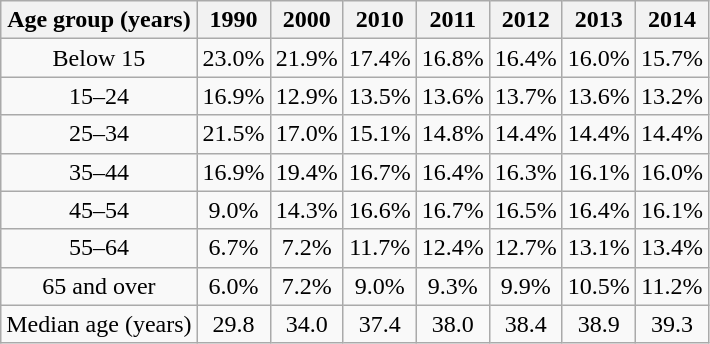<table class="wikitable" style="text-align:center;">
<tr>
<th>Age group (years)</th>
<th>1990</th>
<th>2000</th>
<th>2010</th>
<th>2011</th>
<th>2012</th>
<th>2013</th>
<th>2014</th>
</tr>
<tr>
<td>Below 15</td>
<td>23.0%</td>
<td>21.9%</td>
<td>17.4%</td>
<td>16.8%</td>
<td>16.4%</td>
<td>16.0%</td>
<td>15.7%</td>
</tr>
<tr>
<td>15–24</td>
<td>16.9%</td>
<td>12.9%</td>
<td>13.5%</td>
<td>13.6%</td>
<td>13.7%</td>
<td>13.6%</td>
<td>13.2%</td>
</tr>
<tr>
<td>25–34</td>
<td>21.5%</td>
<td>17.0%</td>
<td>15.1%</td>
<td>14.8%</td>
<td>14.4%</td>
<td>14.4%</td>
<td>14.4%</td>
</tr>
<tr>
<td>35–44</td>
<td>16.9%</td>
<td>19.4%</td>
<td>16.7%</td>
<td>16.4%</td>
<td>16.3%</td>
<td>16.1%</td>
<td>16.0%</td>
</tr>
<tr>
<td>45–54</td>
<td>9.0%</td>
<td>14.3%</td>
<td>16.6%</td>
<td>16.7%</td>
<td>16.5%</td>
<td>16.4%</td>
<td>16.1%</td>
</tr>
<tr>
<td>55–64</td>
<td>6.7%</td>
<td>7.2%</td>
<td>11.7%</td>
<td>12.4%</td>
<td>12.7%</td>
<td>13.1%</td>
<td>13.4%</td>
</tr>
<tr>
<td>65 and over</td>
<td>6.0%</td>
<td>7.2%</td>
<td>9.0%</td>
<td>9.3%</td>
<td>9.9%</td>
<td>10.5%</td>
<td>11.2%</td>
</tr>
<tr>
<td>Median age (years)</td>
<td>29.8</td>
<td>34.0</td>
<td>37.4</td>
<td>38.0</td>
<td>38.4</td>
<td>38.9</td>
<td>39.3</td>
</tr>
</table>
